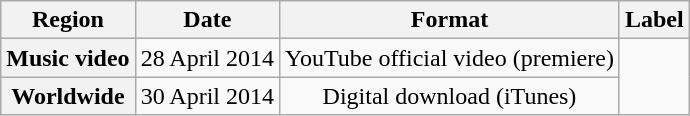<table class="wikitable sortable plainrowheaders" style="text-align:center;">
<tr>
<th>Region</th>
<th>Date</th>
<th>Format</th>
<th>Label</th>
</tr>
<tr>
<th scope="row">Music video</th>
<td>28 April 2014</td>
<td>YouTube official video (premiere)</td>
<td rowspan=2></td>
</tr>
<tr>
<th scope="row">Worldwide</th>
<td>30 April 2014</td>
<td>Digital download (iTunes)</td>
</tr>
</table>
